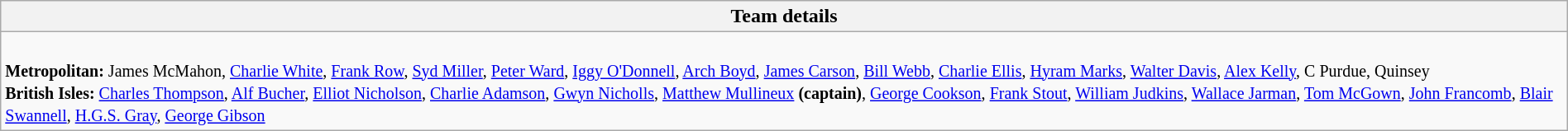<table class="wikitable collapsible collapsed" style="width:100%">
<tr>
<th>Team details</th>
</tr>
<tr>
<td><br><small><strong>Metropolitan:</strong> James McMahon, <a href='#'>Charlie White</a>, <a href='#'>Frank Row</a>, <a href='#'>Syd Miller</a>, <a href='#'>Peter Ward</a>, <a href='#'>Iggy O'Donnell</a>, <a href='#'>Arch Boyd</a>, <a href='#'>James Carson</a>, <a href='#'>Bill Webb</a>, <a href='#'>Charlie Ellis</a>, <a href='#'>Hyram Marks</a>, <a href='#'>Walter Davis</a>, <a href='#'>Alex Kelly</a>, C Purdue, Quinsey</small>
<br>
<small><strong>British Isles:</strong> <a href='#'>Charles Thompson</a>, <a href='#'>Alf Bucher</a>, <a href='#'>Elliot Nicholson</a>, <a href='#'>Charlie Adamson</a>, <a href='#'>Gwyn Nicholls</a>, <a href='#'>Matthew Mullineux</a> <strong>(captain)</strong>, <a href='#'>George Cookson</a>, <a href='#'>Frank Stout</a>, <a href='#'>William Judkins</a>, <a href='#'>Wallace Jarman</a>, <a href='#'>Tom McGown</a>, <a href='#'>John Francomb</a>, <a href='#'>Blair Swannell</a>, <a href='#'>H.G.S. Gray</a>, <a href='#'>George Gibson</a> </small></td>
</tr>
</table>
